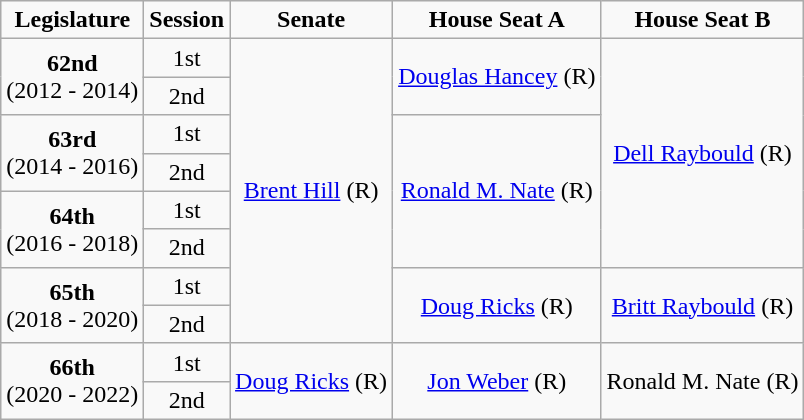<table class=wikitable style="text-align:center">
<tr>
<td><strong>Legislature</strong></td>
<td><strong>Session</strong></td>
<td><strong>Senate</strong></td>
<td><strong>House Seat A</strong></td>
<td><strong>House Seat B</strong></td>
</tr>
<tr>
<td rowspan="2" colspan="1" style="text-align: center;"><strong>62nd</strong> <br> (2012 - 2014)</td>
<td>1st</td>
<td rowspan="8" colspan="1" style="text-align: center;" ><a href='#'>Brent Hill</a> (R)</td>
<td rowspan="2" colspan="1" style="text-align: center;" ><a href='#'>Douglas Hancey</a> (R)</td>
<td rowspan="6" colspan="1" style="text-align: center;" ><a href='#'>Dell Raybould</a> (R)</td>
</tr>
<tr>
<td>2nd</td>
</tr>
<tr>
<td rowspan="2" colspan="1" style="text-align: center;"><strong>63rd</strong> <br> (2014 - 2016)</td>
<td>1st</td>
<td rowspan="4" colspan="1" style="text-align: center;" ><a href='#'>Ronald M. Nate</a> (R)</td>
</tr>
<tr>
<td>2nd</td>
</tr>
<tr>
<td rowspan="2" colspan="1" style="text-align: center;"><strong>64th</strong> <br> (2016 - 2018)</td>
<td>1st</td>
</tr>
<tr>
<td>2nd</td>
</tr>
<tr>
<td rowspan="2" colspan="1" style="text-align: center;"><strong>65th</strong> <br> (2018 - 2020)</td>
<td>1st</td>
<td rowspan="2" colspan="1" style="text-align: center;" ><a href='#'>Doug Ricks</a> (R)</td>
<td rowspan="2" colspan="1" style="text-align: center;" ><a href='#'>Britt Raybould</a> (R)</td>
</tr>
<tr>
<td>2nd</td>
</tr>
<tr>
<td rowspan="2" colspan="1" style="text-align: center;"><strong>66th</strong> <br> (2020 - 2022)</td>
<td>1st</td>
<td rowspan="2" colspan="1" style="text-align: center;" ><a href='#'>Doug Ricks</a> (R)</td>
<td rowspan="2" colspan="1" style="text-align: center;" ><a href='#'>Jon Weber</a> (R)</td>
<td rowspan="2" colspan="1" style="text-align: center;" >Ronald M. Nate (R)</td>
</tr>
<tr>
<td>2nd</td>
</tr>
</table>
